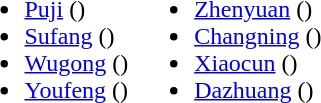<table>
<tr>
<td valign="top"><br><ul><li><a href='#'>Puji</a> ()</li><li><a href='#'>Sufang</a> ()</li><li><a href='#'>Wugong</a> ()</li><li><a href='#'>Youfeng</a> ()</li></ul></td>
<td valign="top"><br><ul><li><a href='#'>Zhenyuan</a> ()</li><li><a href='#'>Changning</a> ()</li><li><a href='#'>Xiaocun</a> ()</li><li><a href='#'>Dazhuang</a> ()</li></ul></td>
</tr>
</table>
